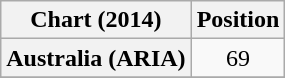<table class="wikitable sortable plainrowheaders" style="text-align:center">
<tr>
<th scope="col">Chart (2014)</th>
<th scope="col">Position</th>
</tr>
<tr>
<th scope="row">Australia (ARIA)</th>
<td>69</td>
</tr>
<tr>
</tr>
</table>
